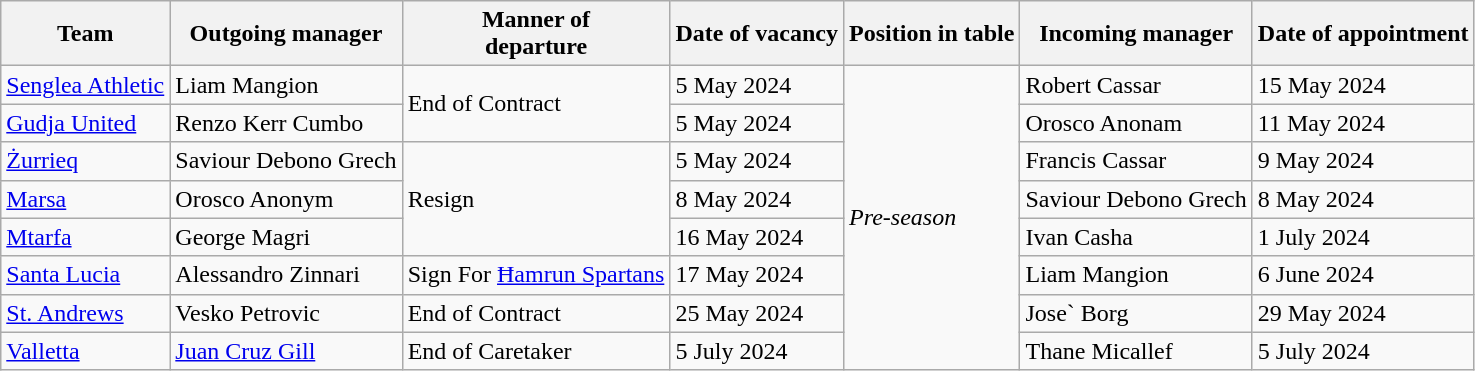<table class="wikitable sortable">
<tr>
<th>Team</th>
<th>Outgoing manager</th>
<th>Manner of<br>departure</th>
<th>Date of vacancy</th>
<th>Position in table</th>
<th>Incoming manager</th>
<th>Date of appointment</th>
</tr>
<tr>
<td><a href='#'>Senglea Athletic</a></td>
<td> Liam Mangion</td>
<td rowspan="2">End of Contract</td>
<td>5 May 2024</td>
<td rowspan="10"><em>Pre-season</em></td>
<td> Robert Cassar</td>
<td>15 May 2024</td>
</tr>
<tr>
<td><a href='#'>Gudja United</a></td>
<td> Renzo Kerr Cumbo</td>
<td>5 May 2024</td>
<td> Orosco Anonam</td>
<td>11 May 2024</td>
</tr>
<tr>
<td><a href='#'>Żurrieq</a></td>
<td> Saviour Debono Grech</td>
<td rowspan="3">Resign</td>
<td>5 May 2024</td>
<td> Francis Cassar</td>
<td>9 May 2024</td>
</tr>
<tr>
<td><a href='#'>Marsa</a></td>
<td> Orosco Anonym</td>
<td>8 May 2024</td>
<td> Saviour Debono Grech</td>
<td>8 May 2024</td>
</tr>
<tr>
<td><a href='#'>Mtarfa</a></td>
<td> George Magri</td>
<td>16 May 2024</td>
<td> Ivan Casha</td>
<td>1 July 2024</td>
</tr>
<tr>
<td><a href='#'>Santa Lucia</a></td>
<td> Alessandro Zinnari</td>
<td>Sign For <a href='#'>Ħamrun Spartans</a></td>
<td>17 May 2024</td>
<td> Liam Mangion</td>
<td>6 June 2024</td>
</tr>
<tr>
<td><a href='#'>St. Andrews</a></td>
<td> Vesko Petrovic</td>
<td>End of Contract</td>
<td>25 May 2024</td>
<td> Jose` Borg</td>
<td>29 May 2024</td>
</tr>
<tr>
<td><a href='#'>Valletta</a></td>
<td> <a href='#'>Juan Cruz Gill</a></td>
<td>End of Caretaker</td>
<td>5 July 2024</td>
<td> Thane Micallef</td>
<td>5 July 2024</td>
</tr>
</table>
